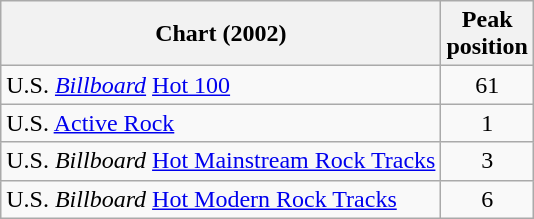<table class="wikitable sortable">
<tr>
<th>Chart (2002)</th>
<th>Peak<br>position</th>
</tr>
<tr>
<td>U.S. <a href='#'><em>Billboard</em></a> <a href='#'>Hot 100</a></td>
<td align="center">61</td>
</tr>
<tr>
<td>U.S. <a href='#'>Active Rock</a></td>
<td align="center">1</td>
</tr>
<tr>
<td>U.S. <em>Billboard</em> <a href='#'>Hot Mainstream Rock Tracks</a></td>
<td align="center">3</td>
</tr>
<tr>
<td>U.S. <em>Billboard</em> <a href='#'>Hot Modern Rock Tracks</a></td>
<td align="center">6</td>
</tr>
</table>
